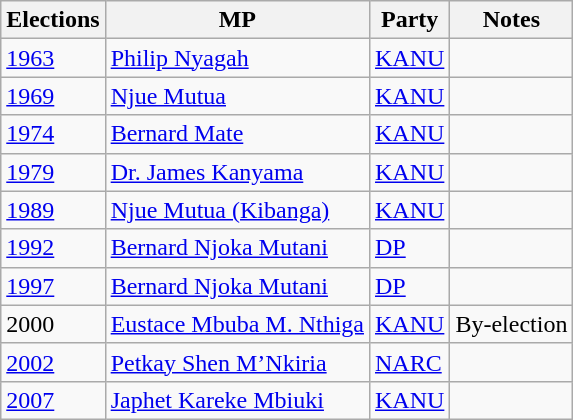<table class="wikitable">
<tr>
<th>Elections</th>
<th>MP </th>
<th>Party</th>
<th>Notes</th>
</tr>
<tr>
<td><a href='#'>1963</a></td>
<td><a href='#'>Philip Nyagah</a></td>
<td><a href='#'>KANU</a></td>
<td></td>
</tr>
<tr>
<td><a href='#'>1969</a></td>
<td><a href='#'>Njue Mutua</a></td>
<td><a href='#'>KANU</a></td>
<td></td>
</tr>
<tr>
<td><a href='#'>1974</a></td>
<td><a href='#'>Bernard Mate</a></td>
<td><a href='#'>KANU</a></td>
<td></td>
</tr>
<tr>
<td><a href='#'>1979</a></td>
<td><a href='#'>Dr. James Kanyama</a></td>
<td><a href='#'>KANU</a></td>
<td></td>
</tr>
<tr>
<td><a href='#'>1989</a></td>
<td><a href='#'>Njue Mutua (Kibanga)</a></td>
<td><a href='#'>KANU</a></td>
<td></td>
</tr>
<tr>
<td><a href='#'>1992</a></td>
<td><a href='#'>Bernard Njoka Mutani</a></td>
<td><a href='#'>DP</a></td>
<td></td>
</tr>
<tr>
<td><a href='#'>1997</a></td>
<td><a href='#'>Bernard Njoka Mutani</a></td>
<td><a href='#'>DP</a></td>
<td></td>
</tr>
<tr>
<td>2000</td>
<td><a href='#'>Eustace Mbuba M. Nthiga</a></td>
<td><a href='#'>KANU</a></td>
<td>By-election</td>
</tr>
<tr>
<td><a href='#'>2002</a></td>
<td><a href='#'>Petkay Shen M’Nkiria</a></td>
<td><a href='#'>NARC</a></td>
<td></td>
</tr>
<tr>
<td><a href='#'>2007</a></td>
<td><a href='#'>Japhet Kareke Mbiuki</a></td>
<td><a href='#'>KANU</a></td>
<td></td>
</tr>
</table>
